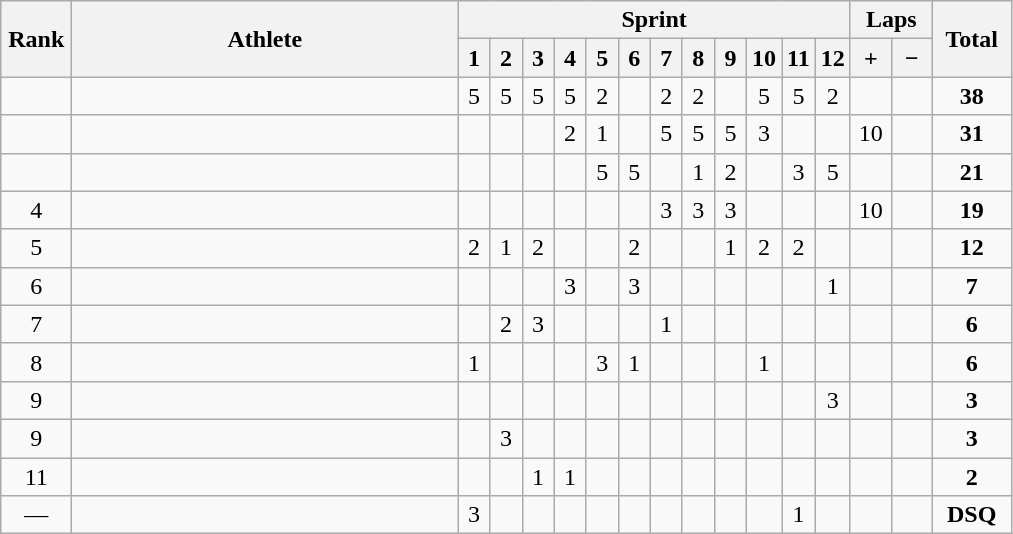<table class=wikitable style="text-align:center">
<tr>
<th rowspan=2 width=40>Rank</th>
<th rowspan=2 width=250>Athlete</th>
<th colspan=12>Sprint</th>
<th colspan=2>Laps</th>
<th rowspan=2 width=45>Total</th>
</tr>
<tr>
<th width=14>1</th>
<th width=14>2</th>
<th width=14>3</th>
<th width=14>4</th>
<th width=14>5</th>
<th width=14>6</th>
<th width=14>7</th>
<th width=14>8</th>
<th width=14>9</th>
<th width=14>10</th>
<th width=14>11</th>
<th width=14>12</th>
<th width=20>+</th>
<th width=20>−</th>
</tr>
<tr>
<td></td>
<td align=left></td>
<td>5</td>
<td>5</td>
<td>5</td>
<td>5</td>
<td>2</td>
<td></td>
<td>2</td>
<td>2</td>
<td></td>
<td>5</td>
<td>5</td>
<td>2</td>
<td></td>
<td></td>
<td><strong>38</strong></td>
</tr>
<tr>
<td></td>
<td align=left></td>
<td></td>
<td></td>
<td></td>
<td>2</td>
<td>1</td>
<td></td>
<td>5</td>
<td>5</td>
<td>5</td>
<td>3</td>
<td></td>
<td></td>
<td>10</td>
<td></td>
<td><strong>31</strong></td>
</tr>
<tr>
<td></td>
<td align=left></td>
<td></td>
<td></td>
<td></td>
<td></td>
<td>5</td>
<td>5</td>
<td></td>
<td>1</td>
<td>2</td>
<td></td>
<td>3</td>
<td>5</td>
<td></td>
<td></td>
<td><strong>21</strong></td>
</tr>
<tr>
<td>4</td>
<td align=left></td>
<td></td>
<td></td>
<td></td>
<td></td>
<td></td>
<td></td>
<td>3</td>
<td>3</td>
<td>3</td>
<td></td>
<td></td>
<td></td>
<td>10</td>
<td></td>
<td><strong>19</strong></td>
</tr>
<tr>
<td>5</td>
<td align=left></td>
<td>2</td>
<td>1</td>
<td>2</td>
<td></td>
<td></td>
<td>2</td>
<td></td>
<td></td>
<td>1</td>
<td>2</td>
<td>2</td>
<td></td>
<td></td>
<td></td>
<td><strong>12</strong></td>
</tr>
<tr>
<td>6</td>
<td align=left></td>
<td></td>
<td></td>
<td></td>
<td>3</td>
<td></td>
<td>3</td>
<td></td>
<td></td>
<td></td>
<td></td>
<td></td>
<td>1</td>
<td></td>
<td></td>
<td><strong>7</strong></td>
</tr>
<tr>
<td>7</td>
<td align=left></td>
<td></td>
<td>2</td>
<td>3</td>
<td></td>
<td></td>
<td></td>
<td>1</td>
<td></td>
<td></td>
<td></td>
<td></td>
<td></td>
<td></td>
<td></td>
<td><strong>6</strong></td>
</tr>
<tr>
<td>8</td>
<td align=left></td>
<td>1</td>
<td></td>
<td></td>
<td></td>
<td>3</td>
<td>1</td>
<td></td>
<td></td>
<td></td>
<td>1</td>
<td></td>
<td></td>
<td></td>
<td></td>
<td><strong>6</strong></td>
</tr>
<tr>
<td>9</td>
<td align=left></td>
<td></td>
<td></td>
<td></td>
<td></td>
<td></td>
<td></td>
<td></td>
<td></td>
<td></td>
<td></td>
<td></td>
<td>3</td>
<td></td>
<td></td>
<td><strong>3</strong></td>
</tr>
<tr>
<td>9</td>
<td align=left></td>
<td></td>
<td>3</td>
<td></td>
<td></td>
<td></td>
<td></td>
<td></td>
<td></td>
<td></td>
<td></td>
<td></td>
<td></td>
<td></td>
<td></td>
<td><strong>3</strong></td>
</tr>
<tr>
<td>11</td>
<td align=left></td>
<td></td>
<td></td>
<td>1</td>
<td>1</td>
<td></td>
<td></td>
<td></td>
<td></td>
<td></td>
<td></td>
<td></td>
<td></td>
<td></td>
<td></td>
<td><strong>2</strong></td>
</tr>
<tr>
<td>—</td>
<td align=left></td>
<td>3</td>
<td></td>
<td></td>
<td></td>
<td></td>
<td></td>
<td></td>
<td></td>
<td></td>
<td></td>
<td>1</td>
<td></td>
<td></td>
<td></td>
<td><strong>DSQ</strong></td>
</tr>
</table>
